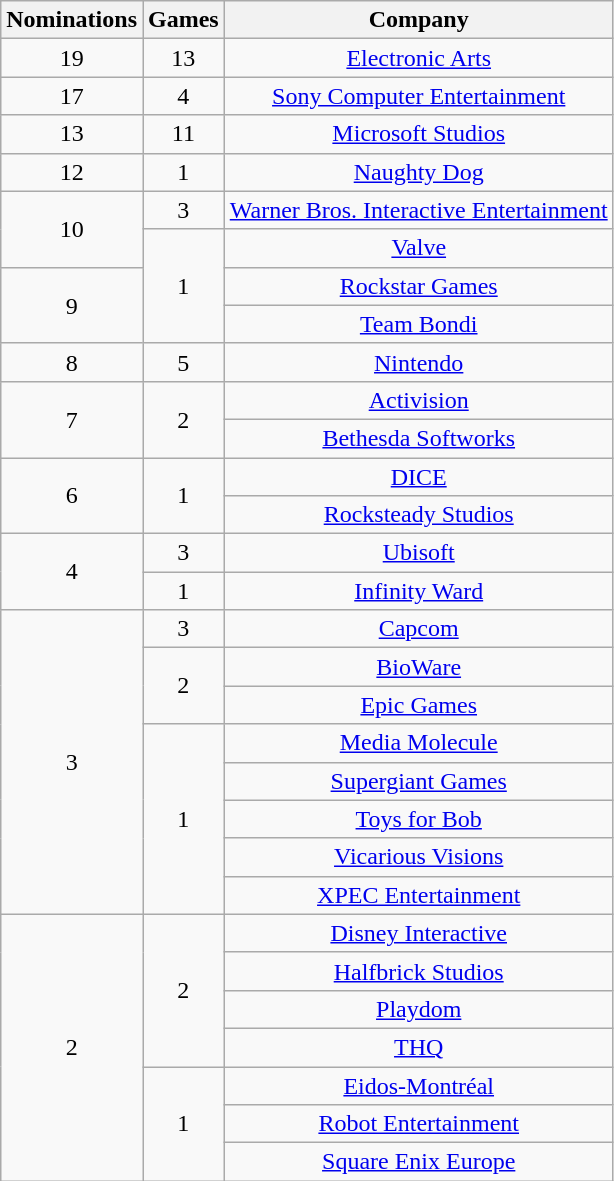<table class="wikitable floatright" rowspan="2" style="text-align:center;" background: #f6e39c;>
<tr>
<th scope="col">Nominations</th>
<th scope="col">Games</th>
<th scope="col">Company</th>
</tr>
<tr>
<td>19</td>
<td>13</td>
<td><a href='#'>Electronic Arts</a></td>
</tr>
<tr>
<td>17</td>
<td>4</td>
<td><a href='#'>Sony Computer Entertainment</a></td>
</tr>
<tr>
<td>13</td>
<td>11</td>
<td><a href='#'>Microsoft Studios</a></td>
</tr>
<tr>
<td>12</td>
<td>1</td>
<td><a href='#'>Naughty Dog</a></td>
</tr>
<tr>
<td rowspan=2>10</td>
<td>3</td>
<td><a href='#'>Warner Bros. Interactive Entertainment</a></td>
</tr>
<tr>
<td rowspan=3>1</td>
<td><a href='#'>Valve</a></td>
</tr>
<tr>
<td rowspan=2>9</td>
<td><a href='#'>Rockstar Games</a></td>
</tr>
<tr>
<td><a href='#'>Team Bondi</a></td>
</tr>
<tr>
<td>8</td>
<td>5</td>
<td><a href='#'>Nintendo</a></td>
</tr>
<tr>
<td rowspan=2>7</td>
<td rowspan=2>2</td>
<td><a href='#'>Activision</a></td>
</tr>
<tr>
<td><a href='#'>Bethesda Softworks</a></td>
</tr>
<tr>
<td rowspan=2>6</td>
<td rowspan=2>1</td>
<td><a href='#'>DICE</a></td>
</tr>
<tr>
<td><a href='#'>Rocksteady Studios</a></td>
</tr>
<tr>
<td rowspan=2>4</td>
<td>3</td>
<td><a href='#'>Ubisoft</a></td>
</tr>
<tr>
<td>1</td>
<td><a href='#'>Infinity Ward</a></td>
</tr>
<tr>
<td rowspan=8>3</td>
<td>3</td>
<td><a href='#'>Capcom</a></td>
</tr>
<tr>
<td rowspan=2>2</td>
<td><a href='#'>BioWare</a></td>
</tr>
<tr>
<td><a href='#'>Epic Games</a></td>
</tr>
<tr>
<td rowspan=5>1</td>
<td><a href='#'>Media Molecule</a></td>
</tr>
<tr>
<td><a href='#'>Supergiant Games</a></td>
</tr>
<tr>
<td><a href='#'>Toys for Bob</a></td>
</tr>
<tr>
<td><a href='#'>Vicarious Visions</a></td>
</tr>
<tr>
<td><a href='#'>XPEC Entertainment</a></td>
</tr>
<tr>
<td rowspan=7>2</td>
<td rowspan=4>2</td>
<td><a href='#'>Disney Interactive</a></td>
</tr>
<tr>
<td><a href='#'>Halfbrick Studios</a></td>
</tr>
<tr>
<td><a href='#'>Playdom</a></td>
</tr>
<tr>
<td><a href='#'>THQ</a></td>
</tr>
<tr>
<td rowspan=3>1</td>
<td><a href='#'>Eidos-Montréal</a></td>
</tr>
<tr>
<td><a href='#'>Robot Entertainment</a></td>
</tr>
<tr>
<td><a href='#'>Square Enix Europe</a></td>
</tr>
</table>
